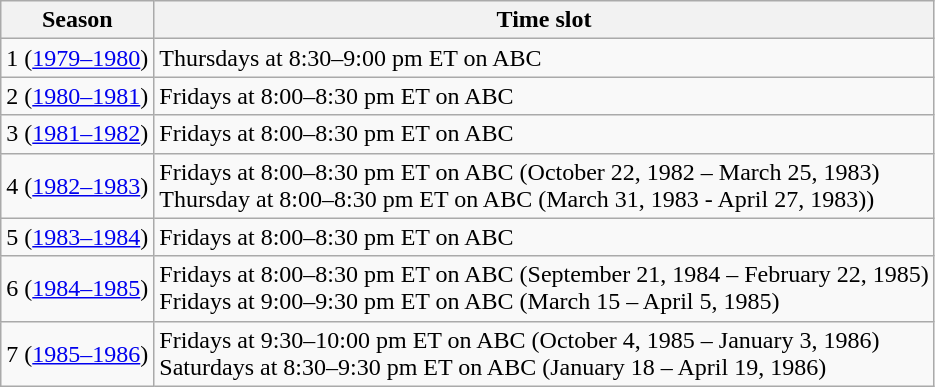<table class="wikitable">
<tr>
<th>Season</th>
<th>Time slot</th>
</tr>
<tr>
<td>1 (<a href='#'>1979–1980</a>)</td>
<td>Thursdays at 8:30–9:00 pm ET on ABC</td>
</tr>
<tr>
<td>2 (<a href='#'>1980–1981</a>)</td>
<td>Fridays at 8:00–8:30 pm ET on ABC</td>
</tr>
<tr>
<td>3 (<a href='#'>1981–1982</a>)</td>
<td>Fridays at 8:00–8:30 pm ET on ABC</td>
</tr>
<tr>
<td>4 (<a href='#'>1982–1983</a>)</td>
<td>Fridays at 8:00–8:30 pm ET on ABC (October 22, 1982 – March 25, 1983)<br>Thursday at 8:00–8:30 pm ET on ABC (March 31, 1983 - April 27, 1983))</td>
</tr>
<tr>
<td>5 (<a href='#'>1983–1984</a>)</td>
<td>Fridays at 8:00–8:30 pm ET on ABC</td>
</tr>
<tr>
<td>6 (<a href='#'>1984–1985</a>)</td>
<td>Fridays at 8:00–8:30 pm ET on ABC (September 21, 1984 – February 22, 1985)<br>Fridays at 9:00–9:30 pm ET on ABC (March 15 – April 5, 1985)</td>
</tr>
<tr>
<td>7 (<a href='#'>1985–1986</a>)</td>
<td>Fridays at 9:30–10:00 pm ET on ABC (October 4, 1985 – January 3, 1986)<br>Saturdays at 8:30–9:30 pm ET on ABC (January 18 – April 19, 1986)</td>
</tr>
</table>
